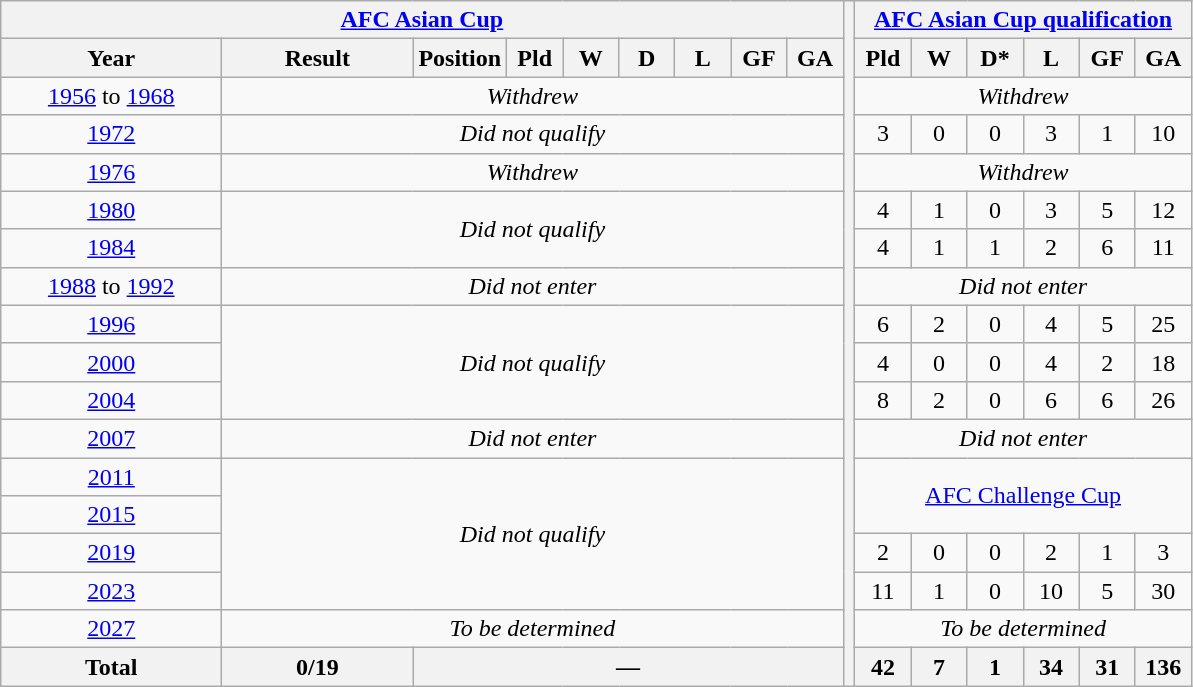<table class="wikitable" style="text-align: center;">
<tr>
<th colspan=9><a href='#'>AFC Asian Cup</a></th>
<th style="width:1% ;" rowspan="18"></th>
<th colspan=6><a href='#'>AFC Asian Cup qualification</a></th>
</tr>
<tr>
<th width=140px>Year</th>
<th width=120px>Result</th>
<th width=40px>Position</th>
<th width=30px>Pld</th>
<th width=30px>W</th>
<th width=30px>D</th>
<th width=30px>L</th>
<th width=30px>GF</th>
<th width=30px>GA</th>
<th width=30px>Pld</th>
<th width=30px>W</th>
<th width=30px>D*</th>
<th width=30px>L</th>
<th width=30px>GF</th>
<th width=30px>GA</th>
</tr>
<tr>
<td> <a href='#'>1956</a> to  <a href='#'>1968</a></td>
<td colspan=8><em>Withdrew</em></td>
<td colspan=6><em>Withdrew</em></td>
</tr>
<tr>
<td> <a href='#'>1972</a></td>
<td colspan=8><em>Did not qualify</em></td>
<td>3</td>
<td>0</td>
<td>0</td>
<td>3</td>
<td>1</td>
<td>10</td>
</tr>
<tr>
<td> <a href='#'>1976</a></td>
<td colspan=8><em>Withdrew</em></td>
<td colspan=6><em>Withdrew</em></td>
</tr>
<tr>
<td> <a href='#'>1980</a></td>
<td colspan=8 rowspan=2><em>Did not qualify</em></td>
<td>4</td>
<td>1</td>
<td>0</td>
<td>3</td>
<td>5</td>
<td>12</td>
</tr>
<tr>
<td> <a href='#'>1984</a></td>
<td>4</td>
<td>1</td>
<td>1</td>
<td>2</td>
<td>6</td>
<td>11</td>
</tr>
<tr>
<td> <a href='#'>1988</a> to  <a href='#'>1992</a></td>
<td colspan=8><em>Did not enter</em></td>
<td colspan=6><em>Did not enter</em></td>
</tr>
<tr>
<td> <a href='#'>1996</a></td>
<td colspan=8 rowspan=3><em>Did not qualify</em></td>
<td>6</td>
<td>2</td>
<td>0</td>
<td>4</td>
<td>5</td>
<td>25</td>
</tr>
<tr>
<td> <a href='#'>2000</a></td>
<td>4</td>
<td>0</td>
<td>0</td>
<td>4</td>
<td>2</td>
<td>18</td>
</tr>
<tr>
<td> <a href='#'>2004</a></td>
<td>8</td>
<td>2</td>
<td>0</td>
<td>6</td>
<td>6</td>
<td>26</td>
</tr>
<tr>
<td>    <a href='#'>2007</a></td>
<td colspan=8><em>Did not enter</em></td>
<td colspan=6><em>Did not enter</em></td>
</tr>
<tr>
<td> <a href='#'>2011</a></td>
<td colspan=8 rowspan=4><em>Did not qualify</em></td>
<td colspan=8 rowspan=2><a href='#'>AFC Challenge Cup</a></td>
</tr>
<tr>
<td> <a href='#'>2015</a></td>
</tr>
<tr>
<td> <a href='#'>2019</a></td>
<td>2</td>
<td>0</td>
<td>0</td>
<td>2</td>
<td>1</td>
<td>3</td>
</tr>
<tr>
<td> <a href='#'>2023</a></td>
<td>11</td>
<td>1</td>
<td>0</td>
<td>10</td>
<td>5</td>
<td>30</td>
</tr>
<tr>
<td> <a href='#'>2027</a></td>
<td colspan=8><em>To be determined</em></td>
<td colspan=8><em>To be determined</em></td>
</tr>
<tr>
<th>Total</th>
<th>0/19</th>
<th colspan=7>—</th>
<th>42</th>
<th>7</th>
<th>1</th>
<th>34</th>
<th>31</th>
<th>136</th>
</tr>
</table>
